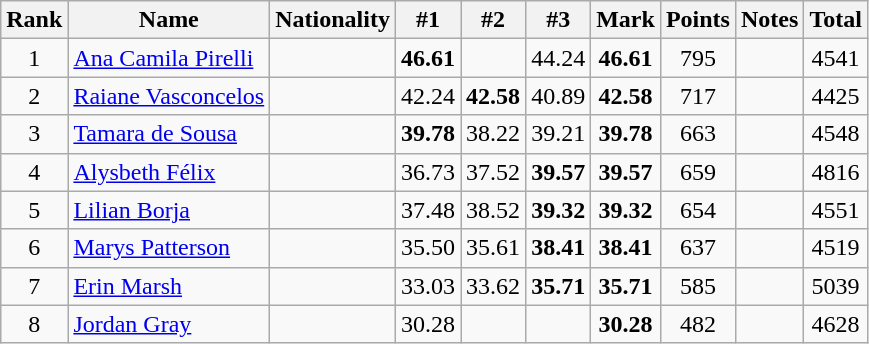<table class="wikitable sortable" style="text-align:center">
<tr>
<th>Rank</th>
<th>Name</th>
<th>Nationality</th>
<th>#1</th>
<th>#2</th>
<th>#3</th>
<th>Mark</th>
<th>Points</th>
<th>Notes</th>
<th>Total</th>
</tr>
<tr>
<td>1</td>
<td align=left><a href='#'>Ana Camila Pirelli</a></td>
<td align=left></td>
<td><strong>46.61</strong></td>
<td></td>
<td>44.24</td>
<td><strong>46.61</strong></td>
<td>795</td>
<td><strong></strong></td>
<td>4541</td>
</tr>
<tr>
<td>2</td>
<td align=left><a href='#'>Raiane Vasconcelos</a></td>
<td align=left></td>
<td>42.24</td>
<td><strong>42.58</strong></td>
<td>40.89</td>
<td><strong>42.58</strong></td>
<td>717</td>
<td></td>
<td>4425</td>
</tr>
<tr>
<td>3</td>
<td align=left><a href='#'>Tamara de Sousa</a></td>
<td align=left></td>
<td><strong>39.78</strong></td>
<td>38.22</td>
<td>39.21</td>
<td><strong>39.78</strong></td>
<td>663</td>
<td></td>
<td>4548</td>
</tr>
<tr>
<td>4</td>
<td align=left><a href='#'>Alysbeth Félix</a></td>
<td align=left></td>
<td>36.73</td>
<td>37.52</td>
<td><strong>39.57</strong></td>
<td><strong>39.57</strong></td>
<td>659</td>
<td></td>
<td>4816</td>
</tr>
<tr>
<td>5</td>
<td align=left><a href='#'>Lilian Borja</a></td>
<td align=left></td>
<td>37.48</td>
<td>38.52</td>
<td><strong>39.32</strong></td>
<td><strong>39.32</strong></td>
<td>654</td>
<td></td>
<td>4551</td>
</tr>
<tr>
<td>6</td>
<td align=left><a href='#'>Marys Patterson</a></td>
<td align=left></td>
<td>35.50</td>
<td>35.61</td>
<td><strong>38.41</strong></td>
<td><strong>38.41</strong></td>
<td>637</td>
<td></td>
<td>4519</td>
</tr>
<tr>
<td>7</td>
<td align=left><a href='#'>Erin Marsh</a></td>
<td align=left></td>
<td>33.03</td>
<td>33.62</td>
<td><strong>35.71</strong></td>
<td><strong>35.71</strong></td>
<td>585</td>
<td><strong></strong></td>
<td>5039</td>
</tr>
<tr>
<td>8</td>
<td align=left><a href='#'>Jordan Gray</a></td>
<td align=left></td>
<td>30.28</td>
<td></td>
<td></td>
<td><strong>30.28</strong></td>
<td>482</td>
<td></td>
<td>4628</td>
</tr>
</table>
